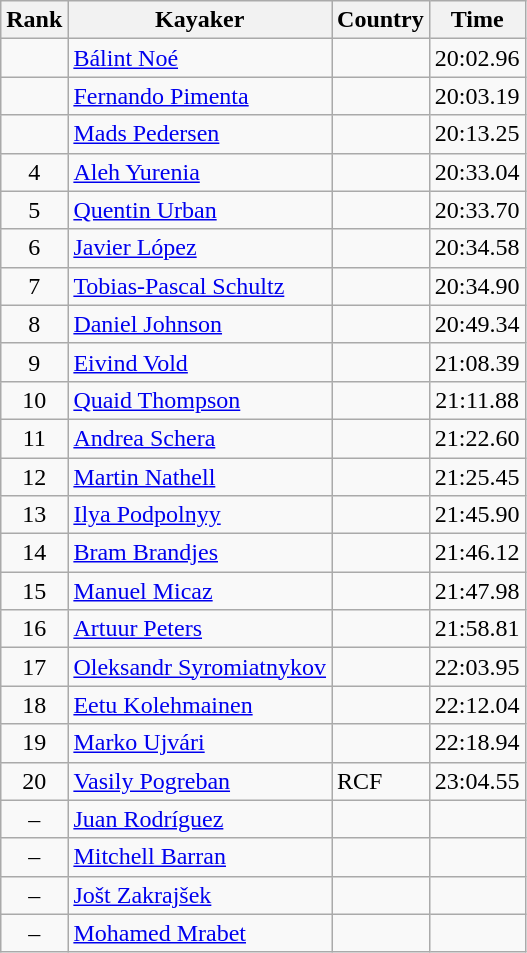<table class="wikitable" style="text-align:center">
<tr>
<th>Rank</th>
<th>Kayaker</th>
<th>Country</th>
<th>Time</th>
</tr>
<tr>
<td></td>
<td align="left"><a href='#'>Bálint Noé</a></td>
<td align="left"></td>
<td>20:02.96</td>
</tr>
<tr>
<td></td>
<td align="left"><a href='#'>Fernando Pimenta</a></td>
<td align="left"></td>
<td>20:03.19</td>
</tr>
<tr>
<td></td>
<td align="left"><a href='#'>Mads Pedersen</a></td>
<td align="left"></td>
<td>20:13.25</td>
</tr>
<tr>
<td>4</td>
<td align="left"><a href='#'>Aleh Yurenia</a></td>
<td align="left"></td>
<td>20:33.04</td>
</tr>
<tr>
<td>5</td>
<td align="left"><a href='#'>Quentin Urban</a></td>
<td align="left"></td>
<td>20:33.70</td>
</tr>
<tr>
<td>6</td>
<td align="left"><a href='#'>Javier López</a></td>
<td align="left"></td>
<td>20:34.58</td>
</tr>
<tr>
<td>7</td>
<td align="left"><a href='#'>Tobias-Pascal Schultz</a></td>
<td align="left"></td>
<td>20:34.90</td>
</tr>
<tr>
<td>8</td>
<td align="left"><a href='#'>Daniel Johnson</a></td>
<td align="left"></td>
<td>20:49.34</td>
</tr>
<tr>
<td>9</td>
<td align="left"><a href='#'>Eivind Vold</a></td>
<td align="left"></td>
<td>21:08.39</td>
</tr>
<tr>
<td>10</td>
<td align="left"><a href='#'>Quaid Thompson</a></td>
<td align="left"></td>
<td>21:11.88</td>
</tr>
<tr>
<td>11</td>
<td align="left"><a href='#'>Andrea Schera</a></td>
<td align="left"></td>
<td>21:22.60</td>
</tr>
<tr>
<td>12</td>
<td align="left"><a href='#'>Martin Nathell</a></td>
<td align="left"></td>
<td>21:25.45</td>
</tr>
<tr>
<td>13</td>
<td align="left"><a href='#'>Ilya Podpolnyy</a></td>
<td align="left"></td>
<td>21:45.90</td>
</tr>
<tr>
<td>14</td>
<td align="left"><a href='#'>Bram Brandjes</a></td>
<td align="left"></td>
<td>21:46.12</td>
</tr>
<tr>
<td>15</td>
<td align="left"><a href='#'>Manuel Micaz</a></td>
<td align="left"></td>
<td>21:47.98</td>
</tr>
<tr>
<td>16</td>
<td align="left"><a href='#'>Artuur Peters</a></td>
<td align="left"></td>
<td>21:58.81</td>
</tr>
<tr>
<td>17</td>
<td align="left"><a href='#'>Oleksandr Syromiatnykov</a></td>
<td align="left"></td>
<td>22:03.95</td>
</tr>
<tr>
<td>18</td>
<td align="left"><a href='#'>Eetu Kolehmainen</a></td>
<td align="left"></td>
<td>22:12.04</td>
</tr>
<tr>
<td>19</td>
<td align="left"><a href='#'>Marko Ujvári</a></td>
<td align="left"></td>
<td>22:18.94</td>
</tr>
<tr>
<td>20</td>
<td align="left"><a href='#'>Vasily Pogreban</a></td>
<td align="left"> RCF</td>
<td>23:04.55</td>
</tr>
<tr>
<td>–</td>
<td align="left"><a href='#'>Juan Rodríguez</a></td>
<td align="left"></td>
<td></td>
</tr>
<tr>
<td>–</td>
<td align="left"><a href='#'>Mitchell Barran</a></td>
<td align="left"></td>
<td></td>
</tr>
<tr>
<td>–</td>
<td align="left"><a href='#'>Jošt Zakrajšek</a></td>
<td align="left"></td>
<td></td>
</tr>
<tr>
<td>–</td>
<td align="left"><a href='#'>Mohamed Mrabet</a></td>
<td align="left"></td>
<td></td>
</tr>
</table>
